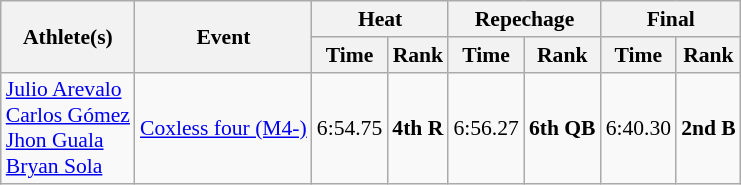<table class="wikitable" style="font-size:90%">
<tr>
<th rowspan="2">Athlete(s)</th>
<th rowspan="2">Event</th>
<th colspan="2">Heat</th>
<th colspan="2">Repechage</th>
<th colspan="2">Final</th>
</tr>
<tr>
<th>Time</th>
<th>Rank</th>
<th>Time</th>
<th>Rank</th>
<th>Time</th>
<th>Rank</th>
</tr>
<tr>
<td><a href='#'>Julio Arevalo</a><br><a href='#'>Carlos Gómez</a><br><a href='#'>Jhon Guala</a><br><a href='#'>Bryan Sola</a></td>
<td><a href='#'>Coxless four (M4-)</a></td>
<td align=center>6:54.75</td>
<td align=center><strong>4th R</strong></td>
<td align=center>6:56.27</td>
<td align=center><strong>6th QB</strong></td>
<td align=center>6:40.30</td>
<td align=center><strong>2nd B</strong></td>
</tr>
</table>
